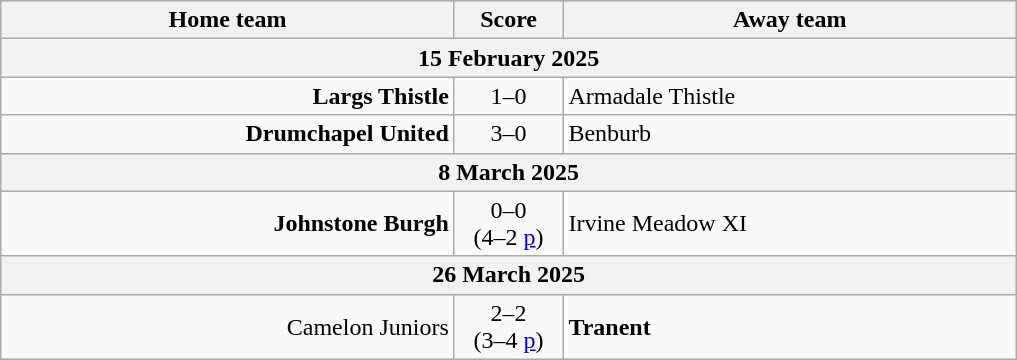<table class="wikitable" style="border-collapse: collapse;">
<tr>
<th width="295" align="right">Home team</th>
<th width="65" align="center">Score</th>
<th width="295" align="left">Away team</th>
</tr>
<tr>
<th colspan="3">15 February 2025</th>
</tr>
<tr>
<td align="right"><strong>Largs Thistle</strong></td>
<td align="center">1–0</td>
<td>Armadale Thistle</td>
</tr>
<tr>
<td align="right"><strong>Drumchapel United</strong></td>
<td align="center">3–0</td>
<td>Benburb</td>
</tr>
<tr>
<th colspan="3">8 March 2025</th>
</tr>
<tr>
<td align="right"><strong>Johnstone Burgh</strong></td>
<td align="center">0–0<br>(4–2 <a href='#'>p</a>)</td>
<td>Irvine Meadow XI</td>
</tr>
<tr>
<th colspan="3">26 March 2025</th>
</tr>
<tr>
<td align="right">Camelon Juniors</td>
<td align="center">2–2<br>(3–4 <a href='#'>p</a>)</td>
<td><strong>Tranent</strong></td>
</tr>
</table>
